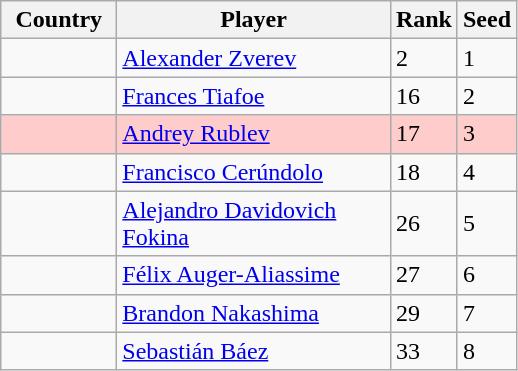<table class="wikitable nowrap">
<tr>
<th width="70">Country</th>
<th width="175">Player</th>
<th>Rank</th>
<th>Seed</th>
</tr>
<tr>
<td></td>
<td><a href='#'>Alexander Zverev</a></td>
<td>2</td>
<td>1</td>
</tr>
<tr>
<td></td>
<td><a href='#'>Frances Tiafoe</a></td>
<td>16</td>
<td>2</td>
</tr>
<tr bgcolor=#fcc>
<td></td>
<td><a href='#'>Andrey Rublev</a></td>
<td>17</td>
<td>3</td>
</tr>
<tr>
<td></td>
<td><a href='#'>Francisco Cerúndolo</a></td>
<td>18</td>
<td>4</td>
</tr>
<tr>
<td></td>
<td><a href='#'>Alejandro Davidovich Fokina</a></td>
<td>26</td>
<td>5</td>
</tr>
<tr>
<td></td>
<td><a href='#'>Félix Auger-Aliassime</a></td>
<td>27</td>
<td>6</td>
</tr>
<tr>
<td></td>
<td><a href='#'>Brandon Nakashima</a></td>
<td>29</td>
<td>7</td>
</tr>
<tr>
<td></td>
<td><a href='#'>Sebastián Báez</a></td>
<td>33</td>
<td>8</td>
</tr>
</table>
